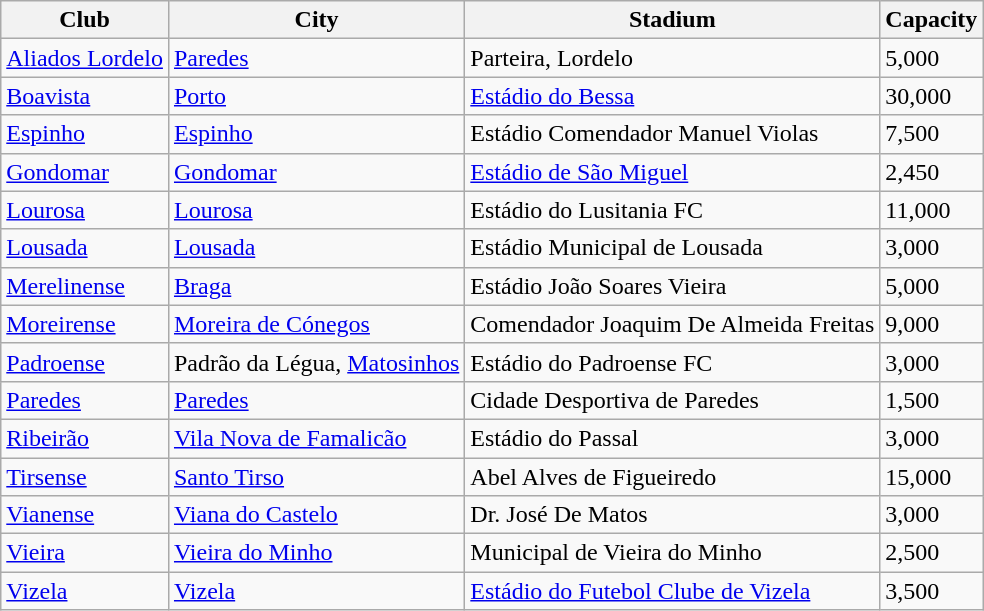<table class="wikitable sortable">
<tr>
<th>Club</th>
<th>City</th>
<th>Stadium</th>
<th>Capacity</th>
</tr>
<tr>
<td> <a href='#'>Aliados Lordelo</a></td>
<td><a href='#'>Paredes</a></td>
<td>Parteira, Lordelo</td>
<td>5,000</td>
</tr>
<tr>
<td> <a href='#'>Boavista</a></td>
<td><a href='#'>Porto</a></td>
<td><a href='#'>Estádio do Bessa</a></td>
<td>30,000</td>
</tr>
<tr>
<td> <a href='#'>Espinho</a></td>
<td><a href='#'>Espinho</a></td>
<td>Estádio Comendador Manuel Violas</td>
<td>7,500</td>
</tr>
<tr>
<td> <a href='#'>Gondomar</a></td>
<td><a href='#'>Gondomar</a></td>
<td><a href='#'>Estádio de São Miguel</a></td>
<td>2,450</td>
</tr>
<tr>
<td> <a href='#'>Lourosa</a></td>
<td><a href='#'>Lourosa</a></td>
<td>Estádio do Lusitania FC</td>
<td>11,000</td>
</tr>
<tr>
<td> <a href='#'>Lousada</a></td>
<td><a href='#'>Lousada</a></td>
<td>Estádio Municipal de Lousada</td>
<td>3,000</td>
</tr>
<tr>
<td> <a href='#'>Merelinense</a></td>
<td><a href='#'>Braga</a></td>
<td>Estádio João Soares Vieira</td>
<td>5,000</td>
</tr>
<tr>
<td> <a href='#'>Moreirense</a></td>
<td><a href='#'>Moreira de Cónegos</a></td>
<td>Comendador Joaquim De Almeida Freitas</td>
<td>9,000</td>
</tr>
<tr>
<td> <a href='#'>Padroense</a></td>
<td>Padrão da Légua, <a href='#'>Matosinhos</a></td>
<td>Estádio do Padroense FC</td>
<td>3,000</td>
</tr>
<tr>
<td> <a href='#'>Paredes</a></td>
<td><a href='#'>Paredes</a></td>
<td>Cidade Desportiva de Paredes</td>
<td>1,500</td>
</tr>
<tr>
<td> <a href='#'>Ribeirão</a></td>
<td><a href='#'>Vila Nova de Famalicão</a></td>
<td>Estádio do Passal</td>
<td>3,000</td>
</tr>
<tr>
<td> <a href='#'>Tirsense</a></td>
<td><a href='#'>Santo Tirso</a></td>
<td>Abel Alves de Figueiredo</td>
<td>15,000</td>
</tr>
<tr>
<td> <a href='#'>Vianense</a></td>
<td><a href='#'>Viana do Castelo</a></td>
<td>Dr. José De Matos</td>
<td>3,000</td>
</tr>
<tr>
<td> <a href='#'>Vieira</a></td>
<td><a href='#'>Vieira do Minho</a></td>
<td>Municipal de Vieira do Minho</td>
<td>2,500</td>
</tr>
<tr>
<td> <a href='#'>Vizela</a></td>
<td><a href='#'>Vizela</a></td>
<td><a href='#'>Estádio do Futebol Clube de Vizela</a></td>
<td>3,500</td>
</tr>
</table>
